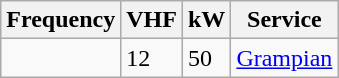<table class="wikitable sortable">
<tr>
<th>Frequency</th>
<th>VHF</th>
<th>kW</th>
<th>Service</th>
</tr>
<tr>
<td></td>
<td>12</td>
<td>50</td>
<td><a href='#'>Grampian</a></td>
</tr>
</table>
